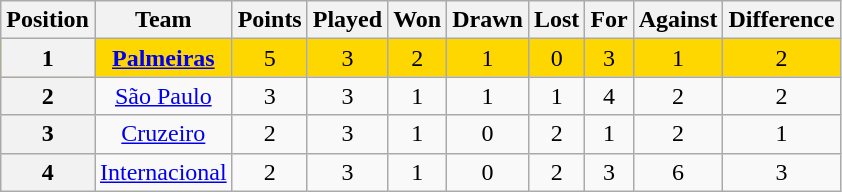<table class="wikitable" style="text-align:center">
<tr>
<th>Position</th>
<th>Team</th>
<th>Points</th>
<th>Played</th>
<th>Won</th>
<th>Drawn</th>
<th>Lost</th>
<th>For</th>
<th>Against</th>
<th>Difference</th>
</tr>
<tr bgcolor="gold">
<th>1</th>
<td><strong><a href='#'>Palmeiras</a></strong></td>
<td>5</td>
<td>3</td>
<td>2</td>
<td>1</td>
<td>0</td>
<td>3</td>
<td>1</td>
<td>2</td>
</tr>
<tr>
<th>2</th>
<td><a href='#'>São Paulo</a></td>
<td>3</td>
<td>3</td>
<td>1</td>
<td>1</td>
<td>1</td>
<td>4</td>
<td>2</td>
<td>2</td>
</tr>
<tr>
<th>3</th>
<td><a href='#'>Cruzeiro</a></td>
<td>2</td>
<td>3</td>
<td>1</td>
<td>0</td>
<td>2</td>
<td>1</td>
<td>2</td>
<td>1</td>
</tr>
<tr>
<th>4</th>
<td><a href='#'>Internacional</a></td>
<td>2</td>
<td>3</td>
<td>1</td>
<td>0</td>
<td>2</td>
<td>3</td>
<td>6</td>
<td>3</td>
</tr>
</table>
